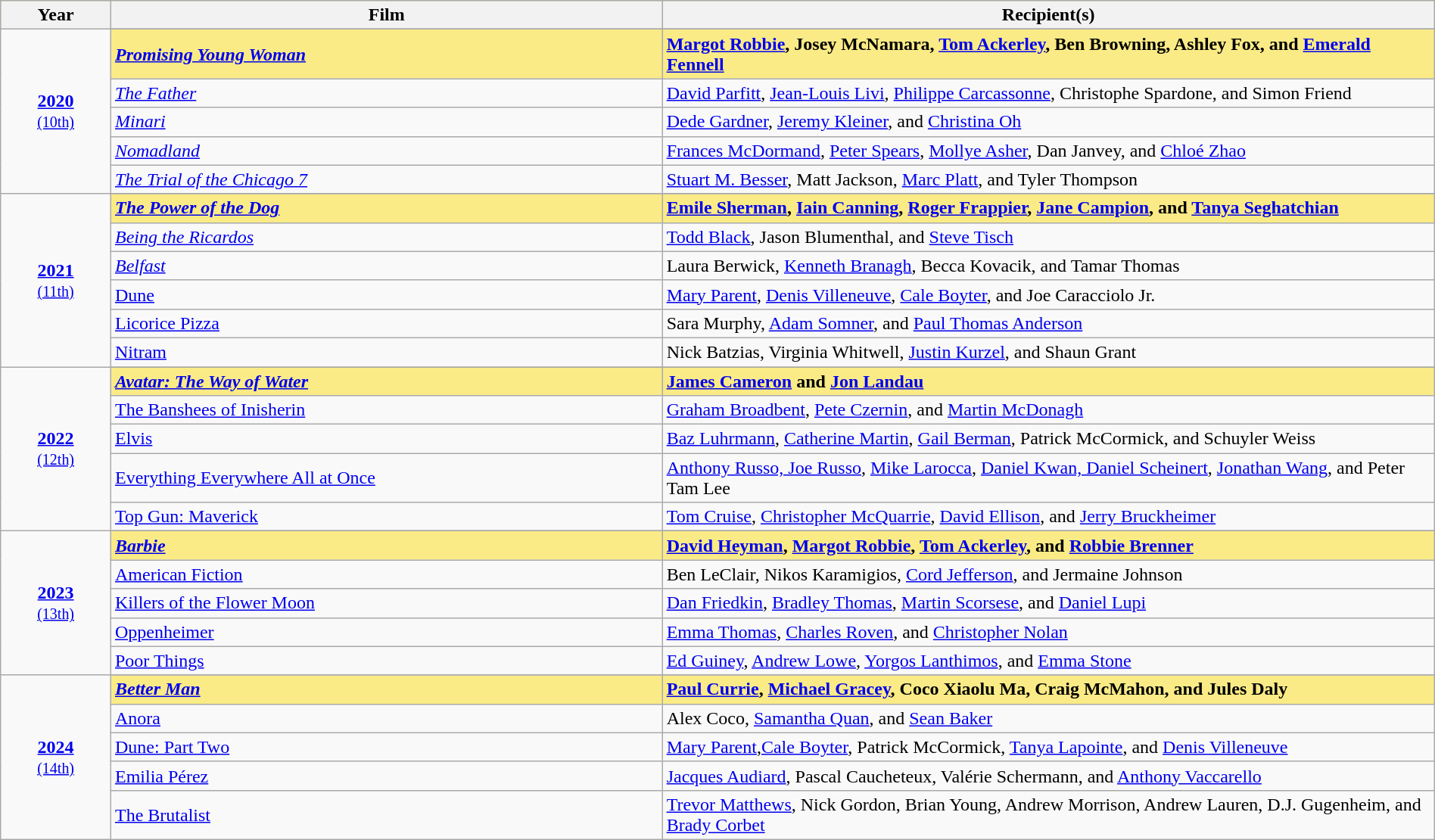<table class="wikitable" style="width:100%">
<tr bgcolor="#FAEB86">
<th width="5%">Year</th>
<th width="25%">Film</th>
<th width="35%">Recipient(s)</th>
</tr>
<tr>
<td rowspan="6" style="text-align:center"><strong><a href='#'>2020</a></strong><br><small><a href='#'>(10th)</a></small><br></td>
</tr>
<tr style="background:#FAEB86">
<td><strong><em><a href='#'>Promising Young Woman</a></em></strong></td>
<td><strong><a href='#'>Margot Robbie</a>, Josey McNamara, <a href='#'>Tom Ackerley</a>, Ben Browning, Ashley Fox, and <a href='#'>Emerald Fennell</a></strong></td>
</tr>
<tr>
<td><em><a href='#'>The Father</a></em></td>
<td><a href='#'>David Parfitt</a>, <a href='#'>Jean-Louis Livi</a>, <a href='#'>Philippe Carcassonne</a>, Christophe Spardone, and Simon Friend</td>
</tr>
<tr>
<td><em><a href='#'>Minari</a></em></td>
<td><a href='#'>Dede Gardner</a>, <a href='#'>Jeremy Kleiner</a>, and <a href='#'>Christina Oh</a></td>
</tr>
<tr>
<td><em><a href='#'>Nomadland</a></em></td>
<td><a href='#'>Frances McDormand</a>, <a href='#'>Peter Spears</a>, <a href='#'>Mollye Asher</a>, Dan Janvey, and <a href='#'>Chloé Zhao</a></td>
</tr>
<tr>
<td><em><a href='#'>The Trial of the Chicago 7</a></em></td>
<td><a href='#'>Stuart M. Besser</a>, Matt Jackson, <a href='#'>Marc Platt</a>, and Tyler Thompson</td>
</tr>
<tr>
<td rowspan="7" style="text-align:center"><strong><a href='#'>2021</a></strong><br><small><a href='#'>(11th)</a></small><br></td>
</tr>
<tr style="background:#FAEB86">
<td><strong><em><a href='#'>The Power of the Dog</a></em></strong></td>
<td><strong><a href='#'>Emile Sherman</a>, <a href='#'>Iain Canning</a>, <a href='#'>Roger Frappier</a>, <a href='#'>Jane Campion</a>, and <a href='#'>Tanya Seghatchian</a></strong></td>
</tr>
<tr>
<td><em><a href='#'>Being the Ricardos</a></em></td>
<td><a href='#'>Todd Black</a>, Jason Blumenthal, and <a href='#'>Steve Tisch</a></td>
</tr>
<tr>
<td><em><a href='#'>Belfast</a></td>
<td>Laura Berwick, <a href='#'>Kenneth Branagh</a>, Becca Kovacik, and Tamar Thomas</td>
</tr>
<tr>
<td></em><a href='#'>Dune</a><em></td>
<td><a href='#'>Mary Parent</a>, <a href='#'>Denis Villeneuve</a>, <a href='#'>Cale Boyter</a>, and Joe Caracciolo Jr.</td>
</tr>
<tr>
<td></em><a href='#'>Licorice Pizza</a><em></td>
<td>Sara Murphy, <a href='#'>Adam Somner</a>, and <a href='#'>Paul Thomas Anderson</a></td>
</tr>
<tr>
<td></em><a href='#'>Nitram</a><em></td>
<td>Nick Batzias, Virginia Whitwell, <a href='#'>Justin Kurzel</a>, and Shaun Grant</td>
</tr>
<tr>
<td rowspan="6" style="text-align:center"><strong><a href='#'>2022</a></strong><br><small><a href='#'>(12th)</a></small><br></td>
</tr>
<tr style="background:#FAEB86">
<td><strong><em><a href='#'>Avatar: The Way of Water</a></em></strong></td>
<td><strong><a href='#'>James Cameron</a> and <a href='#'>Jon Landau</a></strong></td>
</tr>
<tr>
<td></em><a href='#'>The Banshees of Inisherin</a><em></td>
<td><a href='#'>Graham Broadbent</a>, <a href='#'>Pete Czernin</a>, and <a href='#'>Martin McDonagh</a></td>
</tr>
<tr>
<td></em><a href='#'>Elvis</a><em></td>
<td><a href='#'>Baz Luhrmann</a>, <a href='#'>Catherine Martin</a>, <a href='#'>Gail Berman</a>, Patrick McCormick, and Schuyler Weiss</td>
</tr>
<tr>
<td></em><a href='#'>Everything Everywhere All at Once</a><em></td>
<td><a href='#'>Anthony Russo, Joe Russo</a>, <a href='#'>Mike Larocca</a>, <a href='#'>Daniel Kwan, Daniel Scheinert</a>, <a href='#'>Jonathan Wang</a>, and Peter Tam Lee</td>
</tr>
<tr>
<td></em><a href='#'>Top Gun: Maverick</a><em></td>
<td><a href='#'>Tom Cruise</a>, <a href='#'>Christopher McQuarrie</a>, <a href='#'>David Ellison</a>, and <a href='#'>Jerry Bruckheimer</a></td>
</tr>
<tr>
<td rowspan="6" style="text-align:center"><strong><a href='#'>2023</a></strong><br><small><a href='#'>(13th)</a></small><br></td>
</tr>
<tr style="background:#FAEB86">
<td><strong><em><a href='#'>Barbie</a></em></strong></td>
<td><strong><a href='#'>David Heyman</a>, <a href='#'>Margot Robbie</a>, <a href='#'>Tom Ackerley</a>, and <a href='#'>Robbie Brenner</a></strong></td>
</tr>
<tr>
<td></em><a href='#'>American Fiction</a><em></td>
<td>Ben LeClair, Nikos Karamigios, <a href='#'>Cord Jefferson</a>, and Jermaine Johnson</td>
</tr>
<tr>
<td></em><a href='#'>Killers of the Flower Moon</a><em></td>
<td><a href='#'>Dan Friedkin</a>, <a href='#'>Bradley Thomas</a>, <a href='#'>Martin Scorsese</a>, and <a href='#'>Daniel Lupi</a></td>
</tr>
<tr>
<td></em><a href='#'>Oppenheimer</a><em></td>
<td><a href='#'>Emma Thomas</a>, <a href='#'>Charles Roven</a>, and <a href='#'>Christopher Nolan</a></td>
</tr>
<tr>
<td></em><a href='#'>Poor Things</a><em></td>
<td><a href='#'>Ed Guiney</a>, <a href='#'>Andrew Lowe</a>, <a href='#'>Yorgos Lanthimos</a>, and <a href='#'>Emma Stone</a></td>
</tr>
<tr>
<td rowspan="6" style="text-align:center"><strong><a href='#'>2024</a></strong><br><small><a href='#'>(14th)</a></small><br></td>
</tr>
<tr style="background:#FAEB86">
<td><strong><em><a href='#'>Better Man</a></em></strong></td>
<td><strong><a href='#'>Paul Currie</a>, <a href='#'>Michael Gracey</a>, Coco Xiaolu Ma, Craig McMahon, and Jules Daly</strong></td>
</tr>
<tr>
<td></em><a href='#'>Anora</a><em></td>
<td>Alex Coco, <a href='#'>Samantha Quan</a>, and <a href='#'>Sean Baker</a></td>
</tr>
<tr>
<td></em><a href='#'>Dune: Part Two</a><em></td>
<td><a href='#'>Mary Parent</a>,<a href='#'>Cale Boyter</a>, Patrick McCormick, <a href='#'>Tanya Lapointe</a>, and <a href='#'>Denis Villeneuve</a></td>
</tr>
<tr>
<td></em><a href='#'>Emilia Pérez</a><em></td>
<td><a href='#'>Jacques Audiard</a>, Pascal Caucheteux, Valérie Schermann, and <a href='#'>Anthony Vaccarello</a></td>
</tr>
<tr>
<td></em><a href='#'>The Brutalist</a><em></td>
<td><a href='#'>Trevor Matthews</a>, Nick Gordon, Brian Young, Andrew Morrison, Andrew Lauren, D.J. Gugenheim, and <a href='#'>Brady Corbet</a></td>
</tr>
</table>
